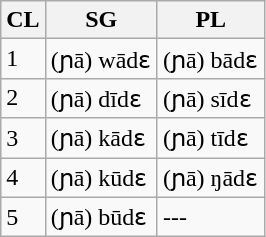<table class="wikitable">
<tr>
<th>CL</th>
<th>SG</th>
<th>PL</th>
</tr>
<tr>
<td>1</td>
<td>(ɲā) wādɛ</td>
<td>(ɲā) bādɛ</td>
</tr>
<tr>
<td>2</td>
<td>(ɲā) dīdɛ</td>
<td>(ɲā) sīdɛ</td>
</tr>
<tr>
<td>3</td>
<td>(ɲā) kādɛ</td>
<td>(ɲā) tīdɛ</td>
</tr>
<tr>
<td>4</td>
<td>(ɲā) kūdɛ</td>
<td>(ɲā) ŋādɛ</td>
</tr>
<tr>
<td>5</td>
<td>(ɲā) būdɛ</td>
<td>---</td>
</tr>
</table>
